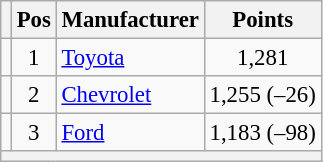<table class="wikitable" style="font-size: 95%;">
<tr>
<th></th>
<th>Pos</th>
<th>Manufacturer</th>
<th>Points</th>
</tr>
<tr>
<td align="left"></td>
<td style="text-align:center;">1</td>
<td><a href='#'>Toyota</a></td>
<td style="text-align:center;">1,281</td>
</tr>
<tr>
<td align="left"></td>
<td style="text-align:center;">2</td>
<td><a href='#'>Chevrolet</a></td>
<td style="text-align:center;">1,255 (–26)</td>
</tr>
<tr>
<td align="left"></td>
<td style="text-align:center;">3</td>
<td><a href='#'>Ford</a></td>
<td style="text-align:center;">1,183 (–98)</td>
</tr>
<tr class="sortbottom">
<th colspan="9"></th>
</tr>
</table>
